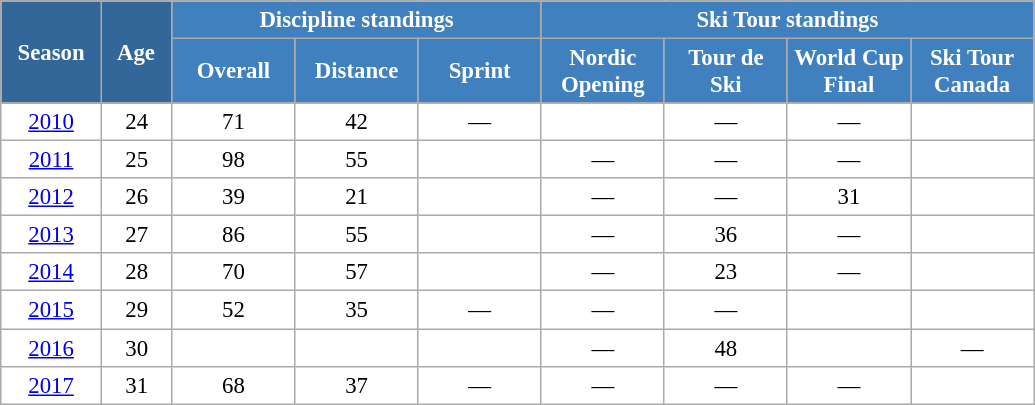<table class="wikitable" style="font-size:95%; text-align:center; border:grey solid 1px; border-collapse:collapse; background:#ffffff;">
<tr>
<th style="background-color:#369; color:white; width:60px;" rowspan="2"> Season </th>
<th style="background-color:#369; color:white; width:40px;" rowspan="2"> Age </th>
<th style="background-color:#4180be; color:white;" colspan="3">Discipline standings</th>
<th style="background-color:#4180be; color:white;" colspan="4">Ski Tour standings</th>
</tr>
<tr>
<th style="background-color:#4180be; color:white; width:75px;">Overall</th>
<th style="background-color:#4180be; color:white; width:75px;">Distance</th>
<th style="background-color:#4180be; color:white; width:75px;">Sprint</th>
<th style="background-color:#4180be; color:white; width:75px;">Nordic<br>Opening</th>
<th style="background-color:#4180be; color:white; width:75px;">Tour de<br>Ski</th>
<th style="background-color:#4180be; color:white; width:75px;">World Cup<br>Final</th>
<th style="background-color:#4180be; color:white; width:75px;">Ski Tour<br>Canada</th>
</tr>
<tr>
<td><a href='#'>2010</a></td>
<td>24</td>
<td>71</td>
<td>42</td>
<td>—</td>
<td></td>
<td>—</td>
<td>—</td>
<td></td>
</tr>
<tr>
<td><a href='#'>2011</a></td>
<td>25</td>
<td>98</td>
<td>55</td>
<td></td>
<td>—</td>
<td>—</td>
<td>—</td>
<td></td>
</tr>
<tr>
<td><a href='#'>2012</a></td>
<td>26</td>
<td>39</td>
<td>21</td>
<td></td>
<td>—</td>
<td>—</td>
<td>31</td>
<td></td>
</tr>
<tr>
<td><a href='#'>2013</a></td>
<td>27</td>
<td>86</td>
<td>55</td>
<td></td>
<td>—</td>
<td>36</td>
<td>—</td>
<td></td>
</tr>
<tr>
<td><a href='#'>2014</a></td>
<td>28</td>
<td>70</td>
<td>57</td>
<td></td>
<td>—</td>
<td>23</td>
<td>—</td>
<td></td>
</tr>
<tr>
<td><a href='#'>2015</a></td>
<td>29</td>
<td>52</td>
<td>35</td>
<td>—</td>
<td>—</td>
<td>—</td>
<td></td>
<td></td>
</tr>
<tr>
<td><a href='#'>2016</a></td>
<td>30</td>
<td></td>
<td></td>
<td></td>
<td>—</td>
<td>48</td>
<td></td>
<td>—</td>
</tr>
<tr>
<td><a href='#'>2017</a></td>
<td>31</td>
<td>68</td>
<td>37</td>
<td>—</td>
<td>—</td>
<td>—</td>
<td>—</td>
<td></td>
</tr>
</table>
